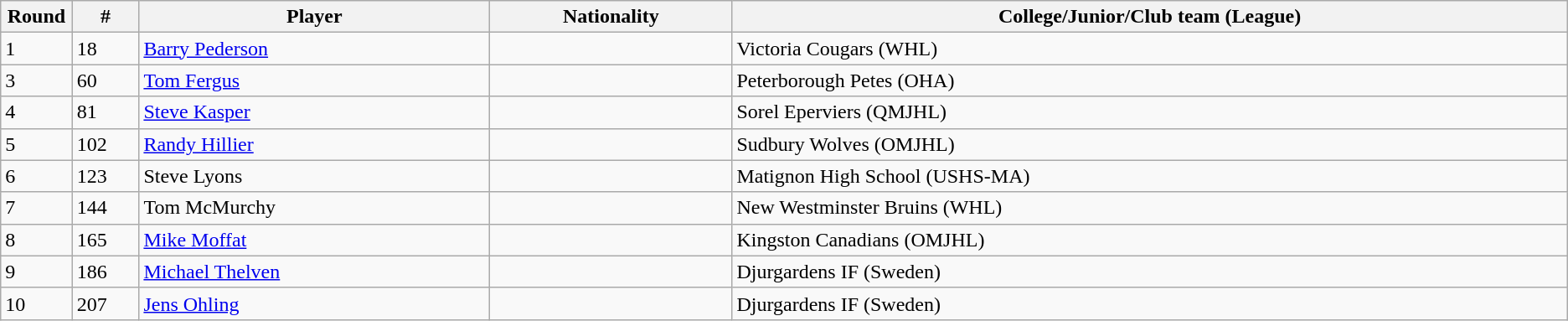<table class="wikitable">
<tr align="center">
<th bgcolor="#DDDDFF" width="4.0%">Round</th>
<th bgcolor="#DDDDFF" width="4.0%">#</th>
<th bgcolor="#DDDDFF" width="21.0%">Player</th>
<th bgcolor="#DDDDFF" width="14.5%">Nationality</th>
<th bgcolor="#DDDDFF" width="50.0%">College/Junior/Club team (League)</th>
</tr>
<tr>
<td>1</td>
<td>18</td>
<td><a href='#'>Barry Pederson</a></td>
<td></td>
<td>Victoria Cougars (WHL)</td>
</tr>
<tr>
<td>3</td>
<td>60</td>
<td><a href='#'>Tom Fergus</a></td>
<td></td>
<td>Peterborough Petes (OHA)</td>
</tr>
<tr>
<td>4</td>
<td>81</td>
<td><a href='#'>Steve Kasper</a></td>
<td></td>
<td>Sorel Eperviers (QMJHL)</td>
</tr>
<tr>
<td>5</td>
<td>102</td>
<td><a href='#'>Randy Hillier</a></td>
<td></td>
<td>Sudbury Wolves (OMJHL)</td>
</tr>
<tr>
<td>6</td>
<td>123</td>
<td>Steve Lyons</td>
<td></td>
<td>Matignon High School (USHS-MA)</td>
</tr>
<tr>
<td>7</td>
<td>144</td>
<td>Tom McMurchy</td>
<td></td>
<td>New Westminster Bruins (WHL)</td>
</tr>
<tr>
<td>8</td>
<td>165</td>
<td><a href='#'>Mike Moffat</a></td>
<td></td>
<td>Kingston Canadians (OMJHL)</td>
</tr>
<tr>
<td>9</td>
<td>186</td>
<td><a href='#'>Michael Thelven</a></td>
<td></td>
<td>Djurgardens IF (Sweden)</td>
</tr>
<tr>
<td>10</td>
<td>207</td>
<td><a href='#'>Jens Ohling</a></td>
<td></td>
<td>Djurgardens IF (Sweden)</td>
</tr>
</table>
